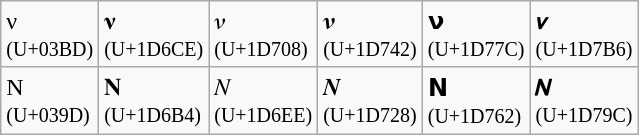<table class="wikitable">
<tr>
<td>ν<br><small>(U+03BD)</small></td>
<td>𝛎<br><small>(U+1D6CE)</small></td>
<td>𝜈<br><small>(U+1D708)</small></td>
<td>𝝂<br><small>(U+1D742)</small></td>
<td>𝝼<br><small>(U+1D77C)</small></td>
<td>𝞶<br><small>(U+1D7B6)</small></td>
</tr>
<tr>
<td>Ν<br><small>(U+039D)</small></td>
<td>𝚴<br><small>(U+1D6B4)</small></td>
<td>𝛮<br><small>(U+1D6EE)</small></td>
<td>𝜨<br><small>(U+1D728)</small></td>
<td>𝝢<br><small>(U+1D762)</small></td>
<td>𝞜<br><small>(U+1D79C)</small></td>
</tr>
</table>
